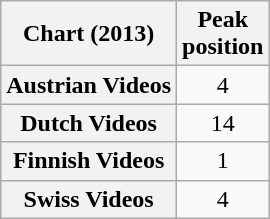<table class="wikitable sortable plainrowheaders">
<tr>
<th scope="col">Chart (2013)</th>
<th scope="col">Peak<br>position</th>
</tr>
<tr>
<th scope="row">Austrian Videos</th>
<td align="center">4</td>
</tr>
<tr>
<th scope="row">Dutch Videos</th>
<td align="center">14</td>
</tr>
<tr>
<th scope="row">Finnish Videos</th>
<td align="center">1</td>
</tr>
<tr>
<th scope="row">Swiss Videos</th>
<td align="center">4</td>
</tr>
</table>
